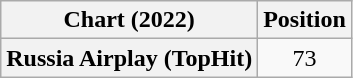<table class="wikitable unsortable plainrowheaders" style="text-align:center;">
<tr>
<th scope="col">Chart (2022)</th>
<th scope="col">Position</th>
</tr>
<tr>
<th scope="row">Russia Airplay (TopHit)</th>
<td>73</td>
</tr>
</table>
